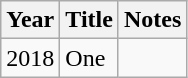<table class="wikitable">
<tr>
<th>Year</th>
<th>Title</th>
<th>Notes</th>
</tr>
<tr>
<td>2018</td>
<td>One</td>
<td></td>
</tr>
</table>
